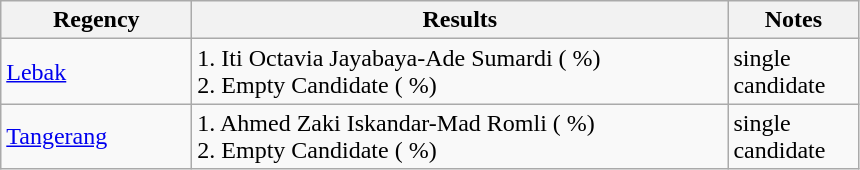<table class="wikitable sortable" style="text-align: center;">
<tr style="text-align: center;">
<th style="width: 120px;">Regency</th>
<th style="width: 350px;">Results</th>
<th style="width: 80px;">Notes</th>
</tr>
<tr>
<td style="text-align: left;"><a href='#'>Lebak</a></td>
<td style="text-align: left;">1. Iti Octavia Jayabaya-Ade Sumardi ( %)<br>2. Empty Candidate ( %)</td>
<td style="text-align: left;">single candidate</td>
</tr>
<tr>
<td style="text-align: left;"><a href='#'>Tangerang</a></td>
<td style="text-align: left;">1. Ahmed Zaki Iskandar-Mad Romli ( %)<br>2. Empty Candidate ( %)</td>
<td style="text-align: left;">single candidate</td>
</tr>
</table>
